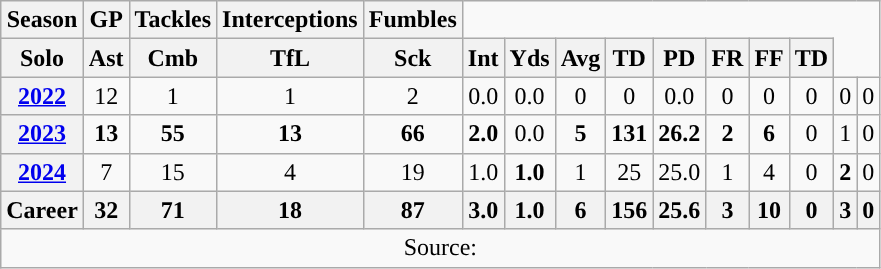<table class="wikitable" style="text-align:center;">
<tr>
<th>Season</th>
<th>GP</th>
<th>Tackles</th>
<th>Interceptions</th>
<th>Fumbles</th>
</tr>
<tr>
<th>Solo</th>
<th>Ast</th>
<th>Cmb</th>
<th>TfL</th>
<th>Sck</th>
<th>Int</th>
<th>Yds</th>
<th>Avg</th>
<th>TD</th>
<th>PD</th>
<th>FR</th>
<th>FF</th>
<th>TD</th>
</tr>
<tr>
<th><a href='#'>2022</a></th>
<td>12</td>
<td>1</td>
<td>1</td>
<td>2</td>
<td>0.0</td>
<td>0.0</td>
<td>0</td>
<td>0</td>
<td>0.0</td>
<td>0</td>
<td>0</td>
<td>0</td>
<td>0</td>
<td>0</td>
</tr>
<tr>
<th><a href='#'>2023</a></th>
<td><strong>13</strong></td>
<td><strong>55</strong></td>
<td><strong>13</strong></td>
<td><strong>66</strong></td>
<td><strong>2.0</strong></td>
<td>0.0</td>
<td><strong>5</strong></td>
<td><strong>131</strong></td>
<td><strong>26.2</strong></td>
<td><strong>2</strong></td>
<td><strong>6</strong></td>
<td>0</td>
<td>1</td>
<td>0</td>
</tr>
<tr>
<th><a href='#'>2024</a></th>
<td>7</td>
<td>15</td>
<td>4</td>
<td>19</td>
<td>1.0</td>
<td><strong>1.0</strong></td>
<td>1</td>
<td>25</td>
<td>25.0</td>
<td>1</td>
<td>4</td>
<td>0</td>
<td><strong>2</strong></td>
<td>0</td>
</tr>
<tr>
<th>Career</th>
<th>32</th>
<th>71</th>
<th>18</th>
<th>87</th>
<th>3.0</th>
<th>1.0</th>
<th>6</th>
<th>156</th>
<th>25.6</th>
<th>3</th>
<th>10</th>
<th>0</th>
<th>3</th>
<th>0</th>
</tr>
<tr>
<td colspan="15">Source:</td>
</tr>
</table>
